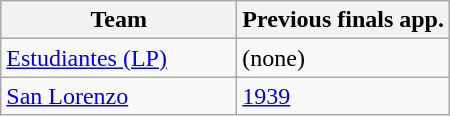<table class="wikitable">
<tr>
<th width=150px>Team</th>
<th>Previous finals app.</th>
</tr>
<tr>
<td><a href='#'>Estudiantes (LP)</a></td>
<td>(none)</td>
</tr>
<tr>
<td><a href='#'>San Lorenzo</a></td>
<td><a href='#'>1939</a></td>
</tr>
</table>
